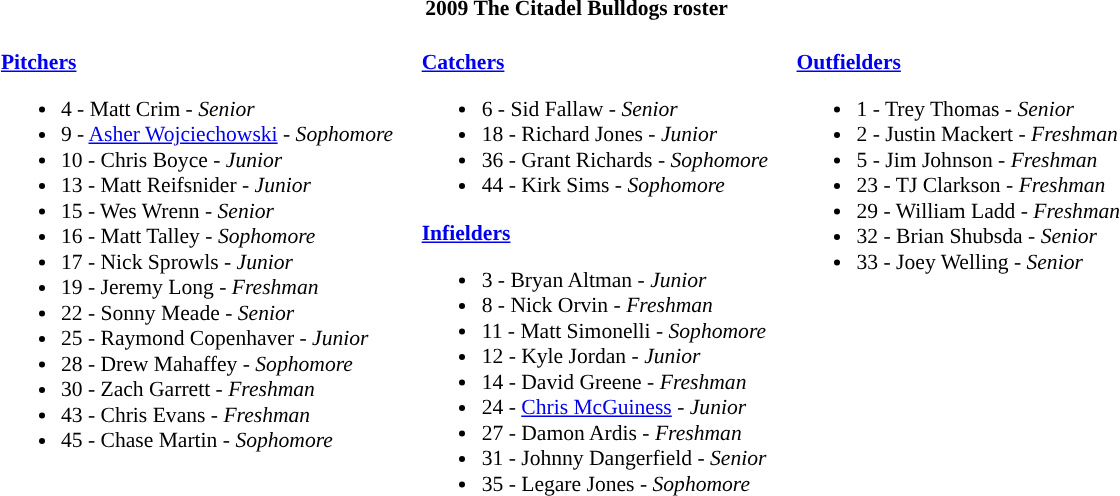<table class="toccolours" style="border-collapse:collapse; font-size:90%;">
<tr>
<th colspan="9">2009 The Citadel Bulldogs roster</th>
</tr>
<tr>
</tr>
<tr>
<td width="03"> </td>
<td valign="top"><br><strong><a href='#'>Pitchers</a></strong><ul><li>4 - Matt Crim - <em>Senior</em></li><li>9 - <a href='#'>Asher Wojciechowski</a> - <em>Sophomore</em></li><li>10 - Chris Boyce - <em>Junior</em></li><li>13 - Matt Reifsnider - <em>Junior</em></li><li>15 - Wes Wrenn - <em>Senior</em></li><li>16 - Matt Talley - <em>Sophomore</em></li><li>17 - Nick Sprowls - <em>Junior</em></li><li>19 - Jeremy Long - <em>Freshman</em></li><li>22 - Sonny Meade - <em>Senior</em></li><li>25 - Raymond Copenhaver - <em>Junior</em></li><li>28 - Drew Mahaffey - <em>Sophomore</em></li><li>30 - Zach Garrett - <em>Freshman</em></li><li>43 - Chris Evans - <em>Freshman</em></li><li>45 - Chase Martin - <em> Sophomore</em></li></ul></td>
<td width="15"> </td>
<td valign="top"><br><strong><a href='#'>Catchers</a></strong><ul><li>6 - Sid Fallaw - <em>Senior</em></li><li>18 - Richard Jones - <em>Junior</em></li><li>36 - Grant Richards - <em>Sophomore</em></li><li>44 - Kirk Sims - <em>Sophomore</em></li></ul><strong><a href='#'>Infielders</a></strong><ul><li>3 - Bryan Altman - <em> Junior</em></li><li>8 - Nick Orvin - <em>Freshman</em></li><li>11 - Matt Simonelli - <em> Sophomore</em></li><li>12 - Kyle Jordan - <em>Junior</em></li><li>14 - David Greene - <em>Freshman</em></li><li>24 - <a href='#'>Chris McGuiness</a> - <em>Junior</em></li><li>27 - Damon Ardis - <em>Freshman</em></li><li>31 - Johnny Dangerfield - <em>Senior</em></li><li>35 - Legare Jones - <em>Sophomore</em></li></ul></td>
<td width="15"> </td>
<td valign="top"><br><strong><a href='#'>Outfielders</a></strong><ul><li>1 - Trey Thomas - <em>Senior</em></li><li>2 - Justin Mackert - <em>Freshman</em></li><li>5 - Jim Johnson - <em>Freshman</em></li><li>23 - TJ Clarkson - <em>Freshman</em></li><li>29 - William Ladd - <em> Freshman</em></li><li>32 - Brian Shubsda - <em>Senior</em></li><li>33 - Joey Welling - <em>Senior</em></li></ul></td>
<td width="25"> </td>
</tr>
</table>
